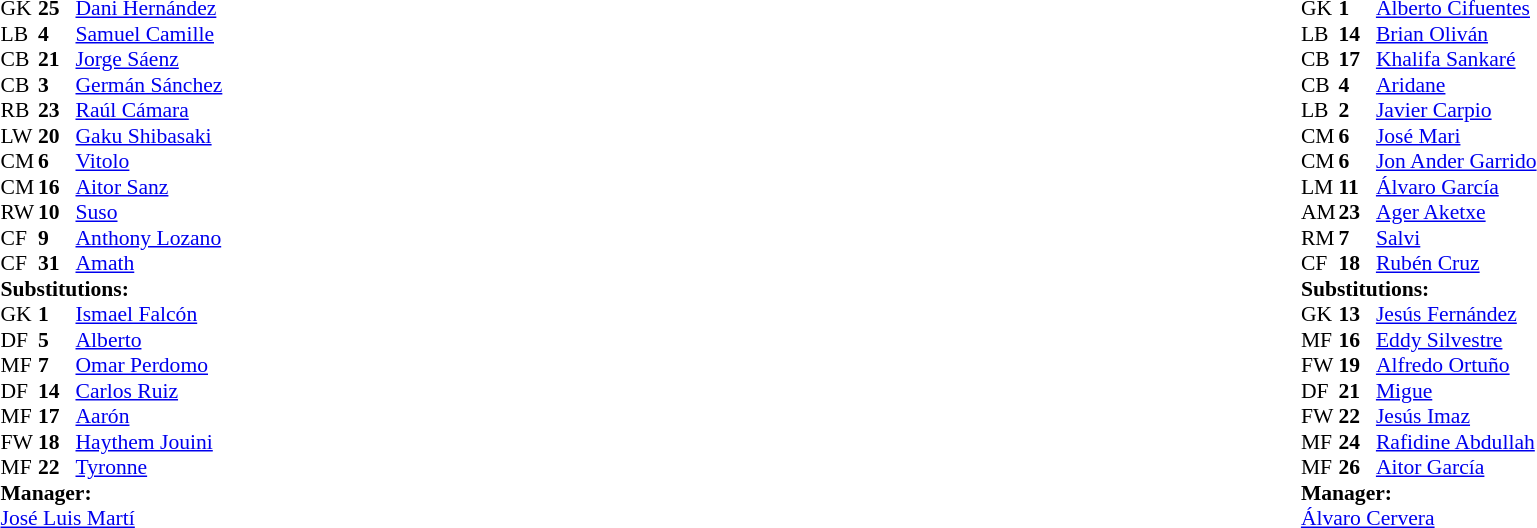<table width="100%">
<tr>
<td valign="top" width="50%"><br><table style="font-size: 90%" cellspacing="0" cellpadding="0">
<tr>
<th width="25"></th>
<th width="25"></th>
</tr>
<tr>
<td>GK</td>
<td><strong>25</strong></td>
<td> <a href='#'>Dani Hernández</a></td>
</tr>
<tr>
<td>LB</td>
<td><strong>4</strong></td>
<td> <a href='#'>Samuel Camille</a></td>
</tr>
<tr>
<td>CB</td>
<td><strong>21</strong></td>
<td> <a href='#'>Jorge Sáenz</a></td>
</tr>
<tr>
<td>CB</td>
<td><strong>3</strong></td>
<td> <a href='#'>Germán Sánchez</a></td>
<td></td>
</tr>
<tr>
<td>RB</td>
<td><strong>23</strong></td>
<td> <a href='#'>Raúl Cámara</a></td>
<td></td>
</tr>
<tr>
<td>LW</td>
<td><strong>20</strong></td>
<td> <a href='#'>Gaku Shibasaki</a></td>
</tr>
<tr>
<td>CM</td>
<td><strong>6</strong></td>
<td> <a href='#'>Vitolo</a></td>
</tr>
<tr>
<td>CM</td>
<td><strong>16</strong></td>
<td> <a href='#'>Aitor Sanz</a></td>
<td></td>
<td></td>
</tr>
<tr>
<td>RW</td>
<td><strong>10</strong></td>
<td> <a href='#'>Suso</a></td>
<td></td>
<td></td>
</tr>
<tr>
<td>CF</td>
<td><strong>9</strong></td>
<td> <a href='#'>Anthony Lozano</a></td>
<td></td>
<td></td>
</tr>
<tr>
<td>CF</td>
<td><strong>31</strong></td>
<td> <a href='#'>Amath</a></td>
</tr>
<tr>
<td colspan=3><strong>Substitutions:</strong></td>
</tr>
<tr>
<td>GK</td>
<td><strong>1</strong></td>
<td> <a href='#'>Ismael Falcón</a></td>
</tr>
<tr>
<td>DF</td>
<td><strong>5</strong></td>
<td> <a href='#'>Alberto</a></td>
<td></td>
<td></td>
</tr>
<tr>
<td>MF</td>
<td><strong>7</strong></td>
<td> <a href='#'>Omar Perdomo</a></td>
<td></td>
<td></td>
</tr>
<tr>
<td>DF</td>
<td><strong>14</strong></td>
<td> <a href='#'>Carlos Ruiz</a></td>
</tr>
<tr>
<td>MF</td>
<td><strong>17</strong></td>
<td> <a href='#'>Aarón</a></td>
</tr>
<tr>
<td>FW</td>
<td><strong>18</strong></td>
<td> <a href='#'>Haythem Jouini</a></td>
</tr>
<tr>
<td>MF</td>
<td><strong>22</strong></td>
<td> <a href='#'>Tyronne</a></td>
<td></td>
<td></td>
</tr>
<tr>
<td colspan=3><strong>Manager:</strong></td>
</tr>
<tr>
<td colspan=3> <a href='#'>José Luis Martí</a></td>
</tr>
</table>
</td>
<td valign="top"></td>
<td valign="top" width="50%"><br><table style="font-size: 90%" cellspacing="0" cellpadding="0" align="center">
<tr>
<th width=25></th>
<th width=25></th>
</tr>
<tr>
<td>GK</td>
<td><strong>1</strong></td>
<td> <a href='#'>Alberto Cifuentes</a></td>
</tr>
<tr>
<td>LB</td>
<td><strong>14</strong></td>
<td> <a href='#'>Brian Oliván</a></td>
<td></td>
<td></td>
</tr>
<tr>
<td>CB</td>
<td><strong>17</strong></td>
<td> <a href='#'>Khalifa Sankaré</a></td>
<td></td>
</tr>
<tr>
<td>CB</td>
<td><strong>4</strong></td>
<td> <a href='#'>Aridane</a></td>
<td></td>
</tr>
<tr>
<td>LB</td>
<td><strong>2</strong></td>
<td> <a href='#'>Javier Carpio</a></td>
</tr>
<tr>
<td>CM</td>
<td><strong>6</strong></td>
<td> <a href='#'>José Mari</a></td>
<td></td>
</tr>
<tr>
<td>CM</td>
<td><strong>6</strong></td>
<td> <a href='#'>Jon Ander Garrido</a></td>
<td></td>
<td></td>
</tr>
<tr>
<td>LM</td>
<td><strong>11</strong></td>
<td> <a href='#'>Álvaro García</a></td>
</tr>
<tr>
<td>AM</td>
<td><strong>23</strong></td>
<td> <a href='#'>Ager Aketxe</a></td>
</tr>
<tr>
<td>RM</td>
<td><strong>7</strong></td>
<td> <a href='#'>Salvi</a></td>
<td></td>
<td></td>
</tr>
<tr>
<td>CF</td>
<td><strong>18</strong></td>
<td> <a href='#'>Rubén Cruz</a></td>
</tr>
<tr>
<td colspan=3><strong>Substitutions:</strong></td>
</tr>
<tr>
<td>GK</td>
<td><strong>13</strong></td>
<td> <a href='#'>Jesús Fernández</a></td>
</tr>
<tr>
<td>MF</td>
<td><strong>16</strong></td>
<td> <a href='#'>Eddy Silvestre</a></td>
</tr>
<tr>
<td>FW</td>
<td><strong>19</strong></td>
<td> <a href='#'>Alfredo Ortuño</a></td>
<td></td>
<td></td>
</tr>
<tr>
<td>DF</td>
<td><strong>21</strong></td>
<td> <a href='#'>Migue</a></td>
</tr>
<tr>
<td>FW</td>
<td><strong>22</strong></td>
<td> <a href='#'>Jesús Imaz</a></td>
</tr>
<tr>
<td>MF</td>
<td><strong>24</strong></td>
<td> <a href='#'>Rafidine Abdullah</a></td>
<td></td>
<td></td>
</tr>
<tr>
<td>MF</td>
<td><strong>26</strong></td>
<td> <a href='#'>Aitor García</a></td>
<td></td>
<td></td>
</tr>
<tr>
<td colspan=3><strong>Manager:</strong></td>
</tr>
<tr>
<td colspan=3> <a href='#'>Álvaro Cervera</a></td>
</tr>
</table>
</td>
</tr>
</table>
